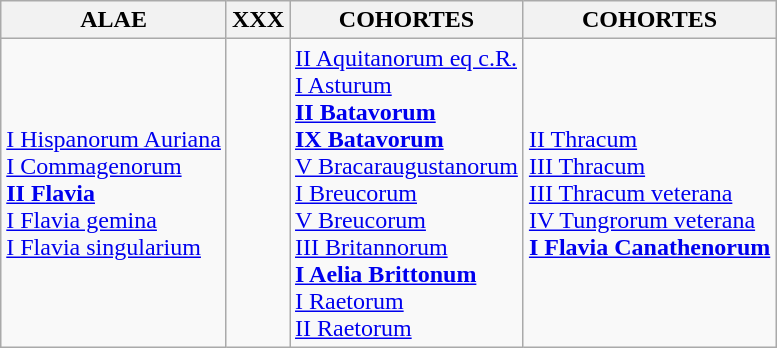<table class=wikitable>
<tr>
<th>ALAE</th>
<th>XXX</th>
<th>COHORTES</th>
<th>COHORTES</th>
</tr>
<tr>
<td><a href='#'>I Hispanorum Auriana</a><br><a href='#'>I Commagenorum</a><br><strong><a href='#'>II Flavia</a></strong><br><a href='#'>I Flavia gemina</a> <br><a href='#'>I Flavia singularium</a></td>
<td></td>
<td><a href='#'>II Aquitanorum eq c.R.</a><br><a href='#'>I Asturum</a><br><strong><a href='#'>II Batavorum</a></strong><br><strong><a href='#'>IX Batavorum</a> </strong><br><a href='#'>V Bracaraugustanorum</a><br><a href='#'>I Breucorum</a> <br><a href='#'>V Breucorum</a>  <br><a href='#'>III Britannorum</a><br><strong><a href='#'>I Aelia Brittonum</a></strong><br><a href='#'>I Raetorum</a><br><a href='#'>II Raetorum</a></td>
<td><a href='#'>II Thracum</a><br><a href='#'>III Thracum</a> <br><a href='#'>III Thracum veterana</a><br><a href='#'>IV Tungrorum veterana</a><br><strong><a href='#'>I Flavia Canathenorum</a></strong>  </td>
</tr>
</table>
